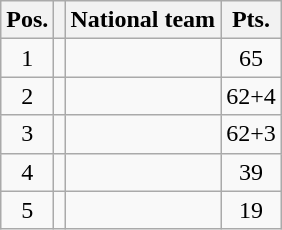<table class=wikitable>
<tr>
<th>Pos.</th>
<th></th>
<th>National team</th>
<th>Pts.</th>
</tr>
<tr align=center >
<td>1</td>
<td></td>
<td align=left></td>
<td>65</td>
</tr>
<tr align=center >
<td>2</td>
<td></td>
<td align=left></td>
<td>62+4</td>
</tr>
<tr align=center>
<td>3</td>
<td></td>
<td align=left></td>
<td>62+3</td>
</tr>
<tr align=center>
<td>4</td>
<td></td>
<td align=left ></td>
<td>39</td>
</tr>
<tr align=center>
<td>5</td>
<td></td>
<td align=left></td>
<td>19</td>
</tr>
</table>
